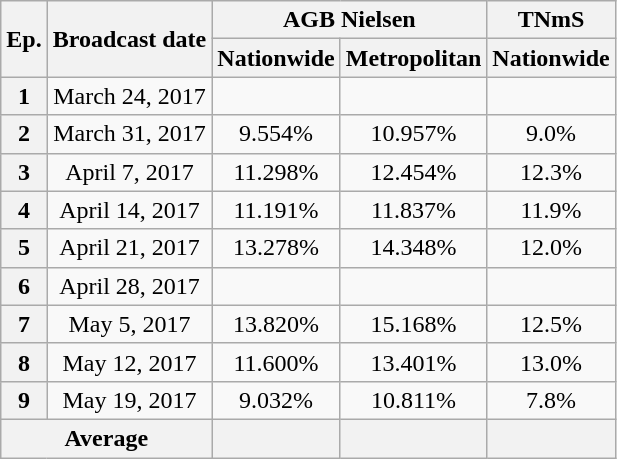<table class=wikitable style=text-align:center>
<tr>
<th rowspan=2>Ep.</th>
<th rowspan=2>Broadcast date</th>
<th colspan=2>AGB Nielsen</th>
<th>TNmS</th>
</tr>
<tr>
<th>Nationwide</th>
<th>Metropolitan</th>
<th>Nationwide</th>
</tr>
<tr>
<th>1</th>
<td>March 24, 2017</td>
<td></td>
<td></td>
<td></td>
</tr>
<tr>
<th>2</th>
<td>March 31, 2017</td>
<td>9.554%</td>
<td>10.957%</td>
<td>9.0%</td>
</tr>
<tr>
<th>3</th>
<td>April 7, 2017</td>
<td>11.298%</td>
<td>12.454%</td>
<td>12.3%</td>
</tr>
<tr>
<th>4</th>
<td>April 14, 2017</td>
<td>11.191%</td>
<td>11.837%</td>
<td>11.9%</td>
</tr>
<tr>
<th>5</th>
<td>April 21, 2017</td>
<td>13.278%</td>
<td>14.348%</td>
<td>12.0%</td>
</tr>
<tr>
<th>6</th>
<td>April 28, 2017</td>
<td></td>
<td></td>
<td></td>
</tr>
<tr>
<th>7</th>
<td>May 5, 2017</td>
<td>13.820%</td>
<td>15.168%</td>
<td>12.5%</td>
</tr>
<tr>
<th>8</th>
<td>May 12, 2017</td>
<td>11.600%</td>
<td>13.401%</td>
<td>13.0%</td>
</tr>
<tr>
<th>9</th>
<td>May 19, 2017</td>
<td>9.032%</td>
<td>10.811%</td>
<td>7.8%</td>
</tr>
<tr>
<th colspan="2">Average</th>
<th></th>
<th></th>
<th></th>
</tr>
</table>
